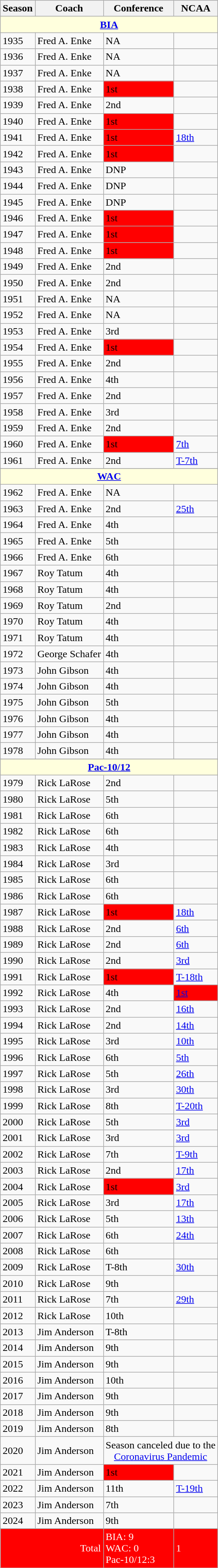<table class="wikitable">
<tr>
<th>Season</th>
<th>Coach</th>
<th>Conference</th>
<th>NCAA</th>
</tr>
<tr style="background: #ffffdd;">
<td colspan="4" style="text-align:center;"><strong><a href='#'>BIA</a></strong></td>
</tr>
<tr>
<td>1935</td>
<td>Fred A. Enke</td>
<td>NA</td>
<td></td>
</tr>
<tr>
<td>1936</td>
<td>Fred A. Enke</td>
<td>NA</td>
<td></td>
</tr>
<tr>
<td>1937</td>
<td>Fred A. Enke</td>
<td>NA</td>
<td></td>
</tr>
<tr>
<td>1938</td>
<td>Fred A. Enke</td>
<td bgcolor="#FF0000">1st</td>
<td></td>
</tr>
<tr>
<td>1939</td>
<td>Fred A. Enke</td>
<td>2nd</td>
<td></td>
</tr>
<tr>
<td>1940</td>
<td>Fred A. Enke</td>
<td bgcolor="#FF0000">1st</td>
<td></td>
</tr>
<tr>
<td>1941</td>
<td>Fred A. Enke</td>
<td bgcolor="#FF0000">1st</td>
<td><a href='#'>18th</a></td>
</tr>
<tr>
<td>1942</td>
<td>Fred A. Enke</td>
<td bgcolor="#FF0000">1st</td>
<td></td>
</tr>
<tr>
<td>1943</td>
<td>Fred A. Enke</td>
<td>DNP</td>
<td></td>
</tr>
<tr>
<td>1944</td>
<td>Fred A. Enke</td>
<td>DNP</td>
<td></td>
</tr>
<tr>
<td>1945</td>
<td>Fred A. Enke</td>
<td>DNP</td>
<td></td>
</tr>
<tr>
<td>1946</td>
<td>Fred A. Enke</td>
<td bgcolor="#FF0000">1st</td>
<td></td>
</tr>
<tr>
<td>1947</td>
<td>Fred A. Enke</td>
<td bgcolor="#FF0000">1st</td>
<td></td>
</tr>
<tr>
<td>1948</td>
<td>Fred A. Enke</td>
<td bgcolor="#FF0000">1st</td>
<td></td>
</tr>
<tr>
<td>1949</td>
<td>Fred A. Enke</td>
<td>2nd</td>
<td></td>
</tr>
<tr>
<td>1950</td>
<td>Fred A. Enke</td>
<td>2nd</td>
<td></td>
</tr>
<tr>
<td>1951</td>
<td>Fred A. Enke</td>
<td>NA</td>
<td></td>
</tr>
<tr>
<td>1952</td>
<td>Fred A. Enke</td>
<td>NA</td>
<td></td>
</tr>
<tr>
<td>1953</td>
<td>Fred A. Enke</td>
<td>3rd</td>
<td></td>
</tr>
<tr>
<td>1954</td>
<td>Fred A. Enke</td>
<td bgcolor="#FF0000">1st</td>
<td></td>
</tr>
<tr>
<td>1955</td>
<td>Fred A. Enke</td>
<td>2nd</td>
<td></td>
</tr>
<tr>
<td>1956</td>
<td>Fred A. Enke</td>
<td>4th</td>
<td></td>
</tr>
<tr>
<td>1957</td>
<td>Fred A. Enke</td>
<td>2nd</td>
<td></td>
</tr>
<tr>
<td>1958</td>
<td>Fred A. Enke</td>
<td>3rd</td>
<td></td>
</tr>
<tr>
<td>1959</td>
<td>Fred A. Enke</td>
<td>2nd</td>
<td></td>
</tr>
<tr>
<td>1960</td>
<td>Fred A. Enke</td>
<td bgcolor="#FF0000">1st</td>
<td><a href='#'>7th</a></td>
</tr>
<tr>
<td>1961</td>
<td>Fred A. Enke</td>
<td>2nd</td>
<td><a href='#'>T-7th</a></td>
</tr>
<tr>
</tr>
<tr style="background: #ffffdd;">
<td colspan="4" style="text-align:center;"><strong><a href='#'>WAC</a></strong></td>
</tr>
<tr>
<td>1962</td>
<td>Fred A. Enke</td>
<td>NA</td>
<td></td>
</tr>
<tr>
<td>1963</td>
<td>Fred A. Enke</td>
<td>2nd</td>
<td><a href='#'>25th</a></td>
</tr>
<tr>
<td>1964</td>
<td>Fred A. Enke</td>
<td>4th</td>
<td></td>
</tr>
<tr>
<td>1965</td>
<td>Fred A. Enke</td>
<td>5th</td>
<td></td>
</tr>
<tr>
<td>1966</td>
<td>Fred A. Enke</td>
<td>6th</td>
<td></td>
</tr>
<tr>
<td>1967</td>
<td>Roy Tatum</td>
<td>4th</td>
<td></td>
</tr>
<tr>
<td>1968</td>
<td>Roy Tatum</td>
<td>4th</td>
<td></td>
</tr>
<tr>
<td>1969</td>
<td>Roy Tatum</td>
<td>2nd</td>
<td></td>
</tr>
<tr>
<td>1970</td>
<td>Roy Tatum</td>
<td>4th</td>
<td></td>
</tr>
<tr>
<td>1971</td>
<td>Roy Tatum</td>
<td>4th</td>
<td></td>
</tr>
<tr>
<td>1972</td>
<td>George Schafer</td>
<td>4th</td>
<td></td>
</tr>
<tr>
<td>1973</td>
<td>John Gibson</td>
<td>4th</td>
<td></td>
</tr>
<tr>
<td>1974</td>
<td>John Gibson</td>
<td>4th</td>
<td></td>
</tr>
<tr>
<td>1975</td>
<td>John Gibson</td>
<td>5th</td>
<td></td>
</tr>
<tr>
<td>1976</td>
<td>John Gibson</td>
<td>4th</td>
<td></td>
</tr>
<tr>
<td>1977</td>
<td>John Gibson</td>
<td>4th</td>
<td></td>
</tr>
<tr>
<td>1978</td>
<td>John Gibson</td>
<td>4th</td>
<td></td>
</tr>
<tr>
</tr>
<tr style="background: #ffffdd;">
<td colspan="4" style="text-align:center;"><strong><a href='#'>Pac-10/12</a></strong></td>
</tr>
<tr>
<td>1979</td>
<td>Rick LaRose</td>
<td>2nd</td>
<td></td>
</tr>
<tr>
<td>1980</td>
<td>Rick LaRose</td>
<td>5th</td>
<td></td>
</tr>
<tr>
<td>1981</td>
<td>Rick LaRose</td>
<td>6th</td>
<td></td>
</tr>
<tr>
<td>1982</td>
<td>Rick LaRose</td>
<td>6th</td>
<td></td>
</tr>
<tr>
<td>1983</td>
<td>Rick LaRose</td>
<td>4th</td>
<td></td>
</tr>
<tr>
<td>1984</td>
<td>Rick LaRose</td>
<td>3rd</td>
<td></td>
</tr>
<tr>
<td>1985</td>
<td>Rick LaRose</td>
<td>6th</td>
<td></td>
</tr>
<tr>
<td>1986</td>
<td>Rick LaRose</td>
<td>6th</td>
<td></td>
</tr>
<tr>
<td>1987</td>
<td>Rick LaRose</td>
<td bgcolor="#FF0000">1st</td>
<td><a href='#'>18th</a></td>
</tr>
<tr>
<td>1988</td>
<td>Rick LaRose</td>
<td>2nd</td>
<td><a href='#'>6th</a></td>
</tr>
<tr>
<td>1989</td>
<td>Rick LaRose</td>
<td>2nd</td>
<td><a href='#'>6th</a></td>
</tr>
<tr>
<td>1990</td>
<td>Rick LaRose</td>
<td>2nd</td>
<td><a href='#'>3rd</a></td>
</tr>
<tr>
<td>1991</td>
<td>Rick LaRose</td>
<td bgcolor="#FF0000">1st</td>
<td><a href='#'>T-18th</a></td>
</tr>
<tr>
<td>1992</td>
<td>Rick LaRose</td>
<td>4th</td>
<td bgcolor="#FF0000"><a href='#'>1st</a></td>
</tr>
<tr>
<td>1993</td>
<td>Rick LaRose</td>
<td>2nd</td>
<td><a href='#'>16th</a></td>
</tr>
<tr>
<td>1994</td>
<td>Rick LaRose</td>
<td>2nd</td>
<td><a href='#'>14th</a></td>
</tr>
<tr>
<td>1995</td>
<td>Rick LaRose</td>
<td>3rd</td>
<td><a href='#'>10th</a></td>
</tr>
<tr>
<td>1996</td>
<td>Rick LaRose</td>
<td>6th</td>
<td><a href='#'>5th</a></td>
</tr>
<tr>
<td>1997</td>
<td>Rick LaRose</td>
<td>5th</td>
<td><a href='#'>26th</a></td>
</tr>
<tr>
<td>1998</td>
<td>Rick LaRose</td>
<td>3rd</td>
<td><a href='#'>30th</a></td>
</tr>
<tr>
<td>1999</td>
<td>Rick LaRose</td>
<td>8th</td>
<td><a href='#'>T-20th</a></td>
</tr>
<tr>
<td>2000</td>
<td>Rick LaRose</td>
<td>5th</td>
<td><a href='#'>3rd</a></td>
</tr>
<tr>
<td>2001</td>
<td>Rick LaRose</td>
<td>3rd</td>
<td><a href='#'>3rd</a></td>
</tr>
<tr>
<td>2002</td>
<td>Rick LaRose</td>
<td>7th</td>
<td><a href='#'>T-9th</a></td>
</tr>
<tr>
<td>2003</td>
<td>Rick LaRose</td>
<td>2nd</td>
<td><a href='#'>17th</a></td>
</tr>
<tr>
<td>2004</td>
<td>Rick LaRose</td>
<td bgcolor="#FF0000">1st</td>
<td><a href='#'>3rd</a></td>
</tr>
<tr>
<td>2005</td>
<td>Rick LaRose</td>
<td>3rd</td>
<td><a href='#'>17th</a></td>
</tr>
<tr>
<td>2006</td>
<td>Rick LaRose</td>
<td>5th</td>
<td><a href='#'>13th</a></td>
</tr>
<tr>
<td>2007</td>
<td>Rick LaRose</td>
<td>6th</td>
<td><a href='#'>24th</a></td>
</tr>
<tr>
<td>2008</td>
<td>Rick LaRose</td>
<td>6th</td>
<td></td>
</tr>
<tr>
<td>2009</td>
<td>Rick LaRose</td>
<td>T-8th</td>
<td><a href='#'>30th</a></td>
</tr>
<tr>
<td>2010</td>
<td>Rick LaRose</td>
<td>9th</td>
<td></td>
</tr>
<tr>
<td>2011</td>
<td>Rick LaRose</td>
<td>7th</td>
<td><a href='#'>29th</a></td>
</tr>
<tr>
<td>2012</td>
<td>Rick LaRose</td>
<td>10th</td>
<td></td>
</tr>
<tr>
<td>2013</td>
<td>Jim Anderson</td>
<td>T-8th</td>
<td></td>
</tr>
<tr>
<td>2014</td>
<td>Jim Anderson</td>
<td>9th</td>
<td></td>
</tr>
<tr>
<td>2015</td>
<td>Jim Anderson</td>
<td>9th</td>
<td></td>
</tr>
<tr>
<td>2016</td>
<td>Jim Anderson</td>
<td>10th</td>
<td></td>
</tr>
<tr>
<td>2017</td>
<td>Jim Anderson</td>
<td>9th</td>
<td></td>
</tr>
<tr>
<td>2018</td>
<td>Jim Anderson</td>
<td>9th</td>
<td></td>
</tr>
<tr>
<td>2019</td>
<td>Jim Anderson</td>
<td>8th</td>
<td></td>
</tr>
<tr>
<td>2020</td>
<td>Jim Anderson</td>
<td colspan="2" align="center">Season canceled due to the<br><a href='#'>Coronavirus Pandemic</a></td>
</tr>
<tr>
<td>2021</td>
<td>Jim Anderson</td>
<td bgcolor="#FF0000">1st</td>
<td></td>
</tr>
<tr>
<td>2022</td>
<td>Jim Anderson</td>
<td>11th</td>
<td><a href='#'>T-19th</a></td>
</tr>
<tr>
<td>2023</td>
<td>Jim Anderson</td>
<td>7th</td>
<td></td>
</tr>
<tr>
<td>2024</td>
<td>Jim Anderson</td>
<td>9th</td>
<td></td>
</tr>
<tr>
</tr>
<tr style= "background: #FF0000; color:white">
<td colspan="2" align="right">Total</td>
<td>BIA: 9<br>WAC: 0<br>Pac-10/12:3</td>
<td>1</td>
</tr>
</table>
